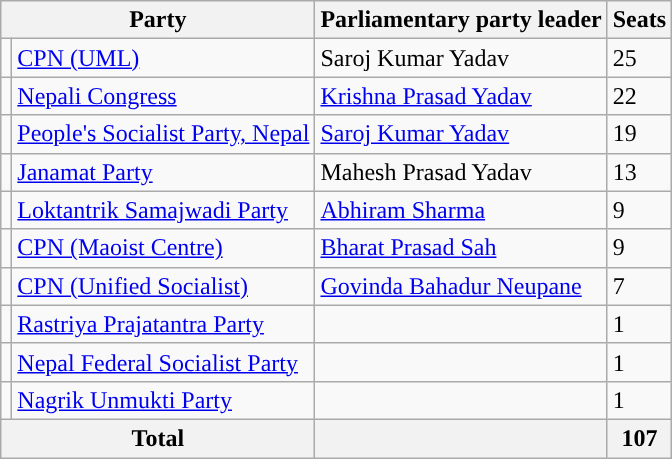<table class="wikitable">
<tr>
<th colspan="2">Party</th>
<th>Parliamentary party leader</th>
<th>Seats</th>
</tr>
<tr>
<td></td>
<td><a href='#'>CPN (UML)</a></td>
<td>Saroj Kumar Yadav</td>
<td>25</td>
</tr>
<tr>
<td></td>
<td><a href='#'>Nepali Congress</a></td>
<td><a href='#'>Krishna Prasad Yadav</a></td>
<td>22</td>
</tr>
<tr>
<td></td>
<td><a href='#'>People's Socialist Party, Nepal</a></td>
<td><a href='#'>Saroj Kumar Yadav</a></td>
<td>19</td>
</tr>
<tr>
<td></td>
<td><a href='#'>Janamat Party</a></td>
<td>Mahesh Prasad Yadav</td>
<td>13</td>
</tr>
<tr>
<td></td>
<td><a href='#'>Loktantrik Samajwadi Party</a></td>
<td><a href='#'>Abhiram Sharma</a></td>
<td>9</td>
</tr>
<tr>
<td></td>
<td><a href='#'>CPN (Maoist Centre)</a></td>
<td><a href='#'>Bharat Prasad Sah</a></td>
<td>9</td>
</tr>
<tr>
<td></td>
<td><a href='#'>CPN (Unified Socialist)</a></td>
<td><a href='#'>Govinda Bahadur Neupane</a></td>
<td>7</td>
</tr>
<tr>
<td></td>
<td><a href='#'>Rastriya Prajatantra Party</a></td>
<td></td>
<td>1</td>
</tr>
<tr>
<td></td>
<td><a href='#'>Nepal Federal Socialist Party</a></td>
<td></td>
<td>1</td>
</tr>
<tr>
<td></td>
<td><a href='#'>Nagrik Unmukti Party</a></td>
<td></td>
<td>1</td>
</tr>
<tr>
<th colspan="2">Total</th>
<th></th>
<th>107</th>
</tr>
</table>
